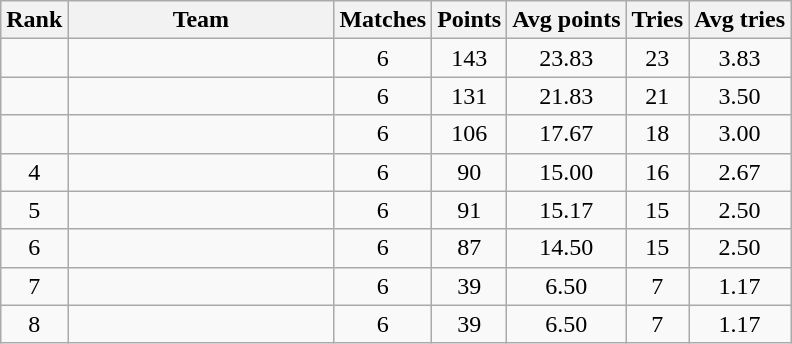<table class="wikitable sortable" style="text-align:center">
<tr>
<th data-sort-type="number">Rank</th>
<th style="width:170px;">Team</th>
<th>Matches</th>
<th>Points</th>
<th>Avg points</th>
<th>Tries</th>
<th>Avg tries</th>
</tr>
<tr>
<td></td>
<td align=left></td>
<td>6</td>
<td>143</td>
<td>23.83</td>
<td>23</td>
<td>3.83</td>
</tr>
<tr>
<td></td>
<td align=left></td>
<td>6</td>
<td>131</td>
<td>21.83</td>
<td>21</td>
<td>3.50</td>
</tr>
<tr>
<td></td>
<td align=left></td>
<td>6</td>
<td>106</td>
<td>17.67</td>
<td>18</td>
<td>3.00</td>
</tr>
<tr>
<td>4</td>
<td align=left></td>
<td>6</td>
<td>90</td>
<td>15.00</td>
<td>16</td>
<td>2.67</td>
</tr>
<tr>
<td>5</td>
<td align=left></td>
<td>6</td>
<td>91</td>
<td>15.17</td>
<td>15</td>
<td>2.50</td>
</tr>
<tr>
<td>6</td>
<td align=left></td>
<td>6</td>
<td>87</td>
<td>14.50</td>
<td>15</td>
<td>2.50</td>
</tr>
<tr>
<td>7</td>
<td align=left></td>
<td>6</td>
<td>39</td>
<td>6.50</td>
<td>7</td>
<td>1.17</td>
</tr>
<tr>
<td>8</td>
<td align=left></td>
<td>6</td>
<td>39</td>
<td>6.50</td>
<td>7</td>
<td>1.17</td>
</tr>
</table>
